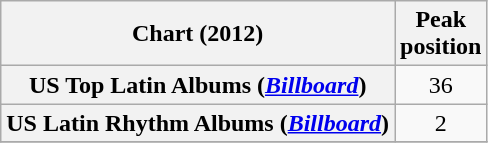<table class="wikitable sortable plainrowheaders">
<tr>
<th>Chart (2012)</th>
<th>Peak<br>position</th>
</tr>
<tr>
<th scope="row">US Top Latin Albums (<em><a href='#'>Billboard</a></em>)</th>
<td style="text-align:center;">36</td>
</tr>
<tr>
<th scope="row">US Latin Rhythm Albums (<em><a href='#'>Billboard</a></em>)</th>
<td style="text-align:center;">2</td>
</tr>
<tr>
</tr>
</table>
